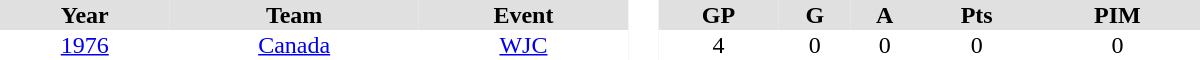<table border="0" cellpadding="1" cellspacing="0" style="text-align:center; width:50em">
<tr ALIGN="center" bgcolor="#e0e0e0">
<th>Year</th>
<th>Team</th>
<th>Event</th>
<th rowspan="99" bgcolor="#ffffff"> </th>
<th>GP</th>
<th>G</th>
<th>A</th>
<th>Pts</th>
<th>PIM</th>
</tr>
<tr>
<td><a href='#'>1976</a></td>
<td><a href='#'>Canada</a></td>
<td><a href='#'>WJC</a></td>
<td>4</td>
<td>0</td>
<td>0</td>
<td>0</td>
<td>0</td>
</tr>
</table>
